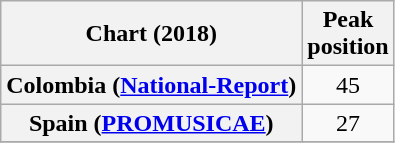<table class="wikitable sortable plainrowheaders" style="text-align:center">
<tr>
<th scope="col">Chart (2018)</th>
<th scope="col">Peak<br> position</th>
</tr>
<tr>
<th scope="row">Colombia (<a href='#'>National-Report</a>)</th>
<td>45</td>
</tr>
<tr>
<th scope="row">Spain (<a href='#'>PROMUSICAE</a>)</th>
<td>27</td>
</tr>
<tr>
</tr>
</table>
